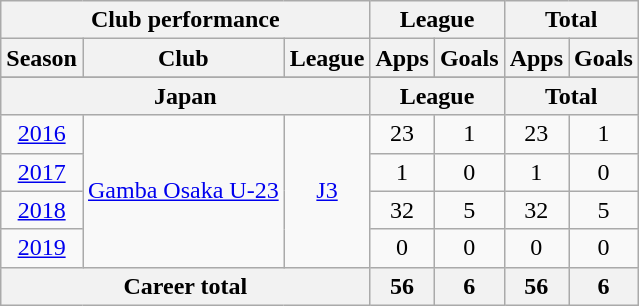<table class="wikitable" style="text-align:center">
<tr>
<th colspan=3>Club performance</th>
<th colspan=2>League</th>
<th colspan=2>Total</th>
</tr>
<tr>
<th>Season</th>
<th>Club</th>
<th>League</th>
<th>Apps</th>
<th>Goals</th>
<th>Apps</th>
<th>Goals</th>
</tr>
<tr>
</tr>
<tr>
<th colspan=3>Japan</th>
<th colspan=2>League</th>
<th colspan=2>Total</th>
</tr>
<tr>
<td><a href='#'>2016</a></td>
<td rowspan="4"><a href='#'>Gamba Osaka U-23</a></td>
<td rowspan="4"><a href='#'>J3</a></td>
<td>23</td>
<td>1</td>
<td>23</td>
<td>1</td>
</tr>
<tr>
<td><a href='#'>2017</a></td>
<td>1</td>
<td>0</td>
<td>1</td>
<td>0</td>
</tr>
<tr>
<td><a href='#'>2018</a></td>
<td>32</td>
<td>5</td>
<td>32</td>
<td>5</td>
</tr>
<tr>
<td><a href='#'>2019</a></td>
<td>0</td>
<td>0</td>
<td>0</td>
<td>0</td>
</tr>
<tr>
<th colspan=3>Career total</th>
<th>56</th>
<th>6</th>
<th>56</th>
<th>6</th>
</tr>
</table>
